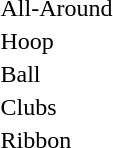<table>
<tr>
<td>All-Around</td>
<td></td>
<td></td>
<td></td>
</tr>
<tr>
<td>Hoop</td>
<td></td>
<td></td>
<td></td>
</tr>
<tr>
<td>Ball</td>
<td></td>
<td></td>
<td></td>
</tr>
<tr>
<td>Clubs</td>
<td></td>
<td></td>
<td></td>
</tr>
<tr>
<td>Ribbon</td>
<td></td>
<td></td>
<td></td>
</tr>
</table>
